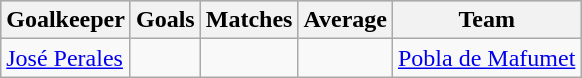<table class="wikitable sortable" class="wikitable">
<tr style="background:#ccc; text-align:center;">
<th>Goalkeeper</th>
<th>Goals</th>
<th>Matches</th>
<th>Average</th>
<th>Team</th>
</tr>
<tr>
<td> <a href='#'>José Perales</a></td>
<td></td>
<td></td>
<td></td>
<td><a href='#'>Pobla de Mafumet</a></td>
</tr>
</table>
